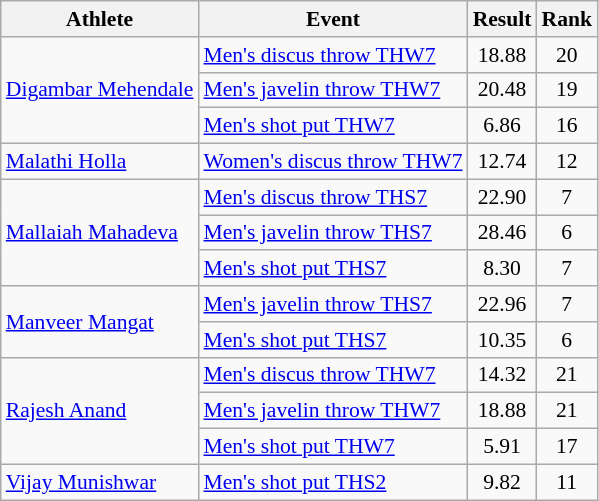<table class=wikitable style="font-size:90%">
<tr>
<th>Athlete</th>
<th>Event</th>
<th>Result</th>
<th>Rank</th>
</tr>
<tr>
<td rowspan="3"><a href='#'>Digambar Mehendale</a></td>
<td><a href='#'>Men's discus throw THW7</a></td>
<td style="text-align:center;">18.88</td>
<td style="text-align:center;">20</td>
</tr>
<tr>
<td><a href='#'>Men's javelin throw THW7</a></td>
<td style="text-align:center;">20.48</td>
<td style="text-align:center;">19</td>
</tr>
<tr>
<td><a href='#'>Men's shot put THW7</a></td>
<td style="text-align:center;">6.86</td>
<td style="text-align:center;">16</td>
</tr>
<tr>
<td><a href='#'>Malathi Holla</a></td>
<td><a href='#'>Women's discus throw THW7</a></td>
<td style="text-align:center;">12.74</td>
<td style="text-align:center;">12</td>
</tr>
<tr>
<td rowspan="3"><a href='#'>Mallaiah Mahadeva</a></td>
<td><a href='#'>Men's discus throw THS7</a></td>
<td style="text-align:center;">22.90</td>
<td style="text-align:center;">7</td>
</tr>
<tr>
<td><a href='#'>Men's javelin throw THS7</a></td>
<td style="text-align:center;">28.46</td>
<td style="text-align:center;">6</td>
</tr>
<tr>
<td><a href='#'>Men's shot put THS7</a></td>
<td style="text-align:center;">8.30</td>
<td style="text-align:center;">7</td>
</tr>
<tr>
<td rowspan="2"><a href='#'>Manveer Mangat</a></td>
<td><a href='#'>Men's javelin throw THS7</a></td>
<td style="text-align:center;">22.96</td>
<td style="text-align:center;">7</td>
</tr>
<tr>
<td><a href='#'>Men's shot put THS7</a></td>
<td style="text-align:center;">10.35</td>
<td style="text-align:center;">6</td>
</tr>
<tr>
<td rowspan="3"><a href='#'>Rajesh Anand</a></td>
<td><a href='#'>Men's discus throw THW7</a></td>
<td style="text-align:center;">14.32</td>
<td style="text-align:center;">21</td>
</tr>
<tr>
<td><a href='#'>Men's javelin throw THW7</a></td>
<td style="text-align:center;">18.88</td>
<td style="text-align:center;">21</td>
</tr>
<tr>
<td><a href='#'>Men's shot put THW7</a></td>
<td style="text-align:center;">5.91</td>
<td style="text-align:center;">17</td>
</tr>
<tr>
<td><a href='#'>Vijay Munishwar</a></td>
<td><a href='#'>Men's shot put THS2</a></td>
<td style="text-align:center;">9.82</td>
<td style="text-align:center;">11</td>
</tr>
</table>
